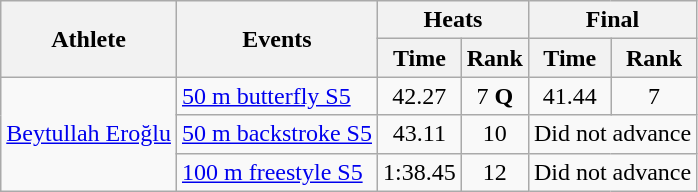<table class=wikitable>
<tr>
<th rowspan="2">Athlete</th>
<th rowspan="2">Events</th>
<th colspan="2">Heats</th>
<th colspan="2">Final</th>
</tr>
<tr>
<th>Time</th>
<th>Rank</th>
<th>Time</th>
<th>Rank</th>
</tr>
<tr>
<td rowspan="3"><a href='#'>Beytullah Eroğlu</a></td>
<td><a href='#'>50 m butterfly S5</a></td>
<td align="center">42.27</td>
<td align="center">7 <strong>Q</strong></td>
<td align="center">41.44</td>
<td align="center">7</td>
</tr>
<tr>
<td><a href='#'>50 m backstroke S5</a></td>
<td align="center">43.11</td>
<td align="center">10</td>
<td align="center" colspan="2">Did not advance</td>
</tr>
<tr>
<td><a href='#'>100 m freestyle S5</a></td>
<td align="center">1:38.45</td>
<td align="center">12</td>
<td align="center" colspan="2">Did not advance</td>
</tr>
</table>
